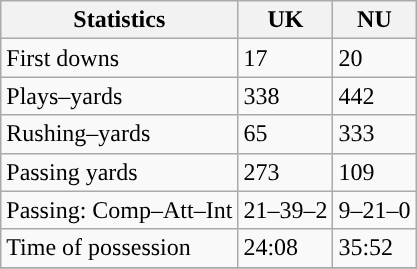<table class="wikitable">
<tr>
<th>Statistics</th>
<th>UK</th>
<th>NU</th>
</tr>
<tr>
<td>First downs</td>
<td>17</td>
<td>20</td>
</tr>
<tr>
<td>Plays–yards</td>
<td>338</td>
<td>442</td>
</tr>
<tr>
<td>Rushing–yards</td>
<td>65</td>
<td>333</td>
</tr>
<tr>
<td>Passing yards</td>
<td>273</td>
<td>109</td>
</tr>
<tr>
<td>Passing: Comp–Att–Int</td>
<td>21–39–2</td>
<td>9–21–0</td>
</tr>
<tr>
<td>Time of possession</td>
<td>24:08</td>
<td>35:52</td>
</tr>
<tr>
</tr>
</table>
